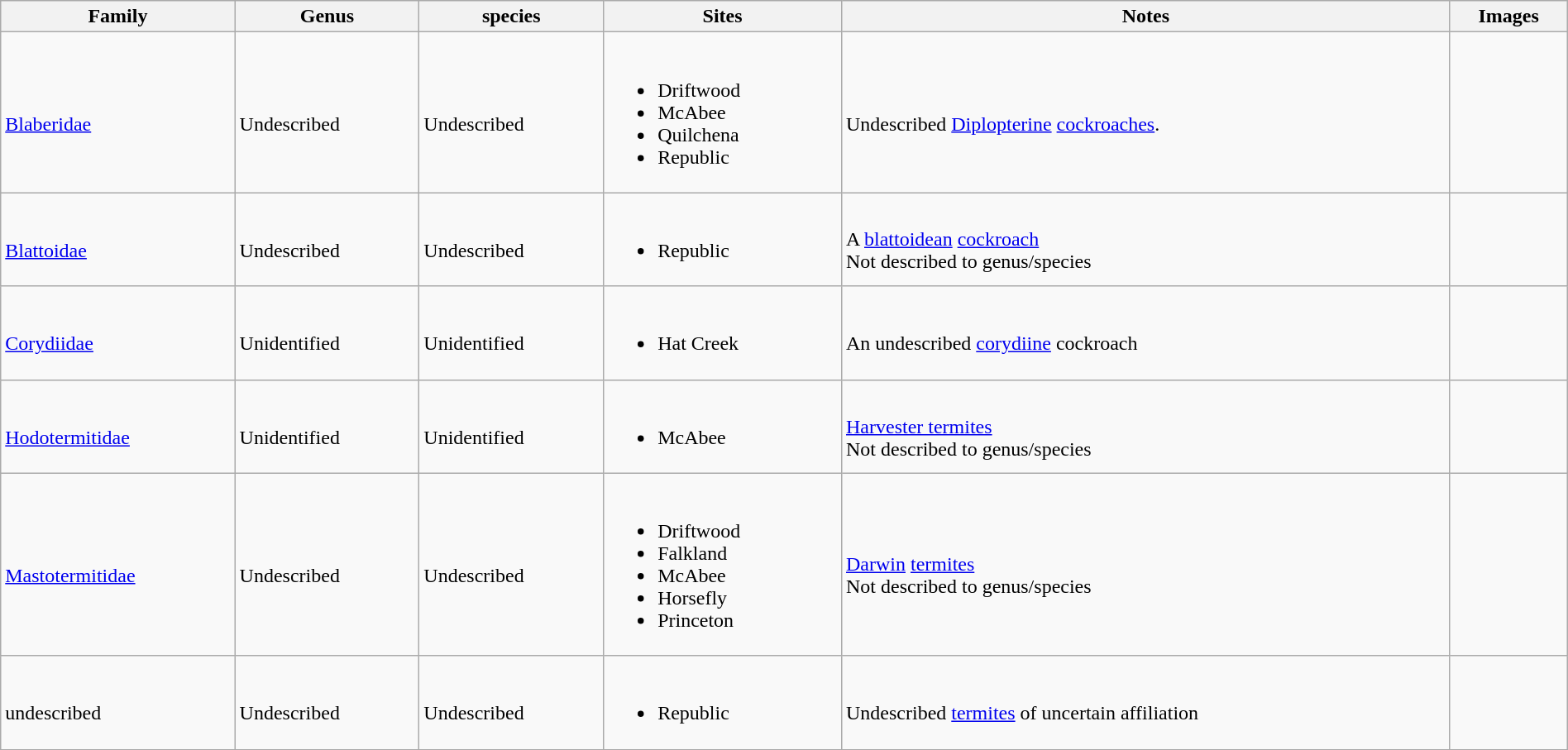<table class="wikitable sortable"  style="margin:auto; width:100%;">
<tr>
<th>Family</th>
<th>Genus</th>
<th>species</th>
<th>Sites</th>
<th>Notes</th>
<th>Images</th>
</tr>
<tr>
<td><br><a href='#'>Blaberidae</a></td>
<td><br>Undescribed</td>
<td><br>Undescribed</td>
<td><br><ul><li>Driftwood</li><li>McAbee</li><li>Quilchena</li><li>Republic</li></ul></td>
<td><br>Undescribed <a href='#'>Diplopterine</a> <a href='#'>cockroaches</a>.</td>
<td></td>
</tr>
<tr>
<td><br><a href='#'>Blattoidae</a></td>
<td><br>Undescribed</td>
<td><br>Undescribed</td>
<td><br><ul><li>Republic</li></ul></td>
<td><br>A <a href='#'>blattoidean</a> <a href='#'>cockroach</a><br>Not described to genus/species</td>
<td><br></td>
</tr>
<tr>
<td><br><a href='#'>Corydiidae</a></td>
<td><br>Unidentified</td>
<td><br>Unidentified</td>
<td><br><ul><li>Hat Creek</li></ul></td>
<td><br>An undescribed <a href='#'>corydiine</a> cockroach</td>
<td></td>
</tr>
<tr>
<td><br><a href='#'>Hodotermitidae</a></td>
<td><br>Unidentified</td>
<td><br>Unidentified</td>
<td><br><ul><li>McAbee</li></ul></td>
<td><br><a href='#'>Harvester termites</a><br>Not described to genus/species</td>
<td></td>
</tr>
<tr>
<td><br><a href='#'>Mastotermitidae</a></td>
<td><br>Undescribed</td>
<td><br>Undescribed</td>
<td><br><ul><li>Driftwood</li><li>Falkland</li><li>McAbee</li><li>Horsefly</li><li>Princeton</li></ul></td>
<td><br><a href='#'>Darwin</a> <a href='#'>termites</a><br>Not described to genus/species</td>
<td></td>
</tr>
<tr>
<td><br>undescribed</td>
<td><br>Undescribed</td>
<td><br>Undescribed</td>
<td><br><ul><li>Republic</li></ul></td>
<td><br>Undescribed <a href='#'>termites</a> of uncertain affiliation</td>
<td><br></td>
</tr>
<tr>
</tr>
</table>
